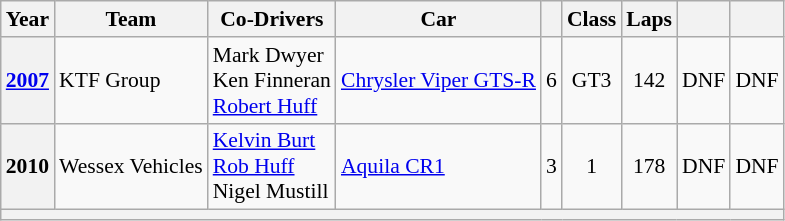<table class="wikitable" style="font-size:90%">
<tr>
<th>Year</th>
<th>Team</th>
<th>Co-Drivers</th>
<th>Car</th>
<th></th>
<th>Class</th>
<th>Laps</th>
<th></th>
<th></th>
</tr>
<tr style="text-align:center;">
<th><a href='#'>2007</a></th>
<td align="left" nowrap> KTF Group</td>
<td align="left" nowrap> Mark Dwyer<br> Ken Finneran<br> <a href='#'>Robert Huff</a></td>
<td align="left" nowrap><a href='#'>Chrysler Viper GTS-R</a></td>
<td>6</td>
<td>GT3</td>
<td>142</td>
<td>DNF</td>
<td>DNF</td>
</tr>
<tr style="text-align:center;">
<th>2010</th>
<td align="left" nowrap> Wessex Vehicles</td>
<td align="left" nowrap> <a href='#'>Kelvin Burt</a><br> <a href='#'>Rob Huff</a><br> Nigel Mustill</td>
<td align="left" nowrap><a href='#'>Aquila CR1</a></td>
<td>3</td>
<td>1</td>
<td>178</td>
<td>DNF</td>
<td>DNF</td>
</tr>
<tr>
<th colspan="9"></th>
</tr>
</table>
